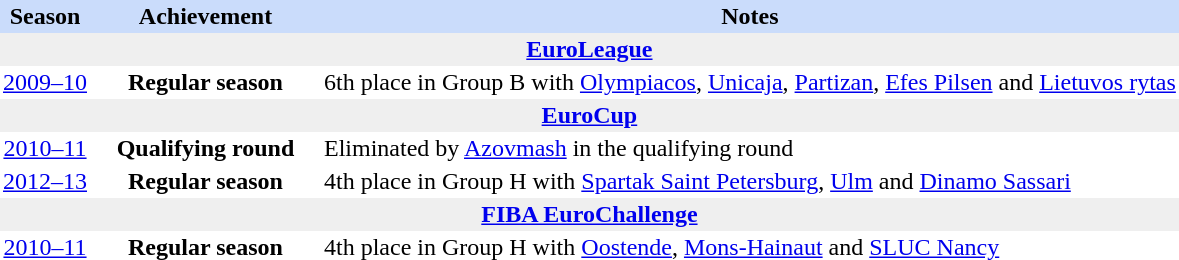<table class="toccolours" border="0" cellpadding="2" cellspacing="0" align="left" style="margin:0.5em;">
<tr bgcolor=#CADCFB>
<th>Season</th>
<th width=150>Achievement</th>
<th>Notes</th>
</tr>
<tr>
<th colspan=4 bgcolor=#EFEFEF><a href='#'>EuroLeague</a></th>
</tr>
<tr>
<td align="center"><a href='#'>2009–10</a></td>
<td align="center"><strong>Regular season</strong></td>
<td align="left">6th place in Group B with <a href='#'>Olympiacos</a>, <a href='#'>Unicaja</a>, <a href='#'>Partizan</a>, <a href='#'>Efes Pilsen</a> and <a href='#'>Lietuvos rytas</a></td>
</tr>
<tr>
<th colspan=4 bgcolor=#EFEFEF><a href='#'>EuroCup</a></th>
</tr>
<tr>
<td align="center"><a href='#'>2010–11</a></td>
<td align="center"><strong>Qualifying round</strong></td>
<td align="left">Eliminated by <a href='#'>Azovmash</a> in the qualifying round</td>
</tr>
<tr>
<td align="center"><a href='#'>2012–13</a></td>
<td align="center"><strong>Regular season</strong></td>
<td align="left">4th place in Group H with <a href='#'>Spartak Saint Petersburg</a>, <a href='#'>Ulm</a> and <a href='#'>Dinamo Sassari</a></td>
</tr>
<tr>
<th colspan=4 bgcolor=#EFEFEF><a href='#'>FIBA EuroChallenge</a></th>
</tr>
<tr>
<td align="center"><a href='#'>2010–11</a></td>
<td align="center"><strong>Regular season</strong></td>
<td align="left">4th place in Group H with <a href='#'>Oostende</a>, <a href='#'>Mons-Hainaut</a> and <a href='#'>SLUC Nancy</a></td>
</tr>
<tr>
</tr>
</table>
